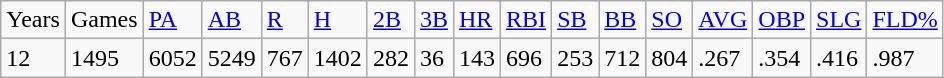<table class="wikitable">
<tr>
<td>Years</td>
<td>Games</td>
<td><a href='#'>PA</a></td>
<td><a href='#'>AB</a></td>
<td><a href='#'>R</a></td>
<td><a href='#'>H</a></td>
<td><a href='#'>2B</a></td>
<td><a href='#'>3B</a></td>
<td><a href='#'>HR</a></td>
<td><a href='#'>RBI</a></td>
<td><a href='#'>SB</a></td>
<td><a href='#'>BB</a></td>
<td><a href='#'>SO</a></td>
<td><a href='#'>AVG</a></td>
<td><a href='#'>OBP</a></td>
<td><a href='#'>SLG</a></td>
<td><a href='#'>FLD%</a></td>
</tr>
<tr>
<td>12</td>
<td>1495</td>
<td>6052</td>
<td>5249</td>
<td>767</td>
<td>1402</td>
<td>282</td>
<td>36</td>
<td>143</td>
<td>696</td>
<td>253</td>
<td>712</td>
<td>804</td>
<td>.267</td>
<td>.354</td>
<td>.416</td>
<td>.987</td>
</tr>
</table>
